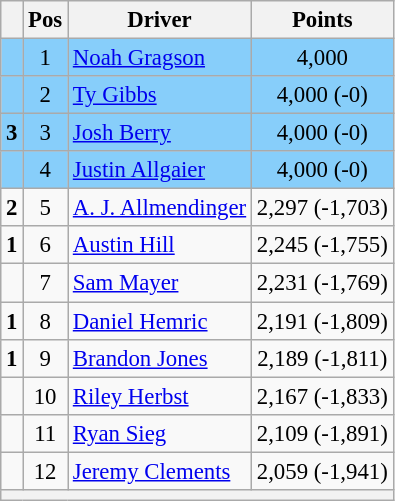<table class="wikitable" style="font-size: 95%;">
<tr>
<th></th>
<th>Pos</th>
<th>Driver</th>
<th>Points</th>
</tr>
<tr style="background:#87CEFA;">
<td align="left"></td>
<td style="text-align:center;">1</td>
<td><a href='#'>Noah Gragson</a></td>
<td style="text-align:center;">4,000</td>
</tr>
<tr style="background:#87CEFA;">
<td align="left"></td>
<td style="text-align:center;">2</td>
<td><a href='#'>Ty Gibbs</a></td>
<td style="text-align:center;">4,000 (-0)</td>
</tr>
<tr style="background:#87CEFA;">
<td align="left"> <strong>3</strong></td>
<td style="text-align:center;">3</td>
<td><a href='#'>Josh Berry</a></td>
<td style="text-align:center;">4,000 (-0)</td>
</tr>
<tr style="background:#87CEFA;">
<td align="left"></td>
<td style="text-align:center;">4</td>
<td><a href='#'>Justin Allgaier</a></td>
<td style="text-align:center;">4,000 (-0)</td>
</tr>
<tr>
<td align="left"> <strong>2</strong></td>
<td style="text-align:center;">5</td>
<td><a href='#'>A. J. Allmendinger</a></td>
<td style="text-align:center;">2,297 (-1,703)</td>
</tr>
<tr>
<td align="left"> <strong>1</strong></td>
<td style="text-align:center;">6</td>
<td><a href='#'>Austin Hill</a></td>
<td style="text-align:center;">2,245 (-1,755)</td>
</tr>
<tr>
<td align="left"></td>
<td style="text-align:center;">7</td>
<td><a href='#'>Sam Mayer</a></td>
<td style="text-align:center;">2,231 (-1,769)</td>
</tr>
<tr>
<td align="left"> <strong>1</strong></td>
<td style="text-align:center;">8</td>
<td><a href='#'>Daniel Hemric</a></td>
<td style="text-align:center;">2,191 (-1,809)</td>
</tr>
<tr>
<td align="left"> <strong>1</strong></td>
<td style="text-align:center;">9</td>
<td><a href='#'>Brandon Jones</a></td>
<td style="text-align:center;">2,189 (-1,811)</td>
</tr>
<tr>
<td align="left"></td>
<td style="text-align:center;">10</td>
<td><a href='#'>Riley Herbst</a></td>
<td style="text-align:center;">2,167 (-1,833)</td>
</tr>
<tr>
<td align="left"></td>
<td style="text-align:center;">11</td>
<td><a href='#'>Ryan Sieg</a></td>
<td style="text-align:center;">2,109 (-1,891)</td>
</tr>
<tr>
<td align="left"></td>
<td style="text-align:center;">12</td>
<td><a href='#'>Jeremy Clements</a></td>
<td style="text-align:center;">2,059 (-1,941)</td>
</tr>
<tr class="sortbottom">
<th colspan="9"></th>
</tr>
</table>
